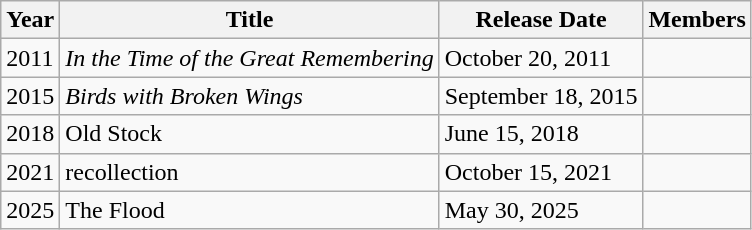<table class="wikitable">
<tr>
<th>Year</th>
<th>Title</th>
<th>Release Date</th>
<th>Members</th>
</tr>
<tr>
<td>2011</td>
<td><em>In the Time of the Great Remembering</em></td>
<td>October 20, 2011</td>
<td></td>
</tr>
<tr>
<td>2015</td>
<td><em>Birds with Broken Wings</em></td>
<td>September 18, 2015</td>
<td></td>
</tr>
<tr>
<td>2018</td>
<td>Old Stock</td>
<td>June 15, 2018</td>
<td></td>
</tr>
<tr>
<td>2021</td>
<td>recollection</td>
<td>October 15, 2021</td>
<td></td>
</tr>
<tr>
<td>2025</td>
<td>The Flood</td>
<td>May 30, 2025</td>
</tr>
</table>
